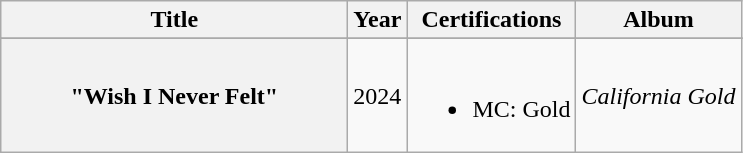<table class="wikitable plainrowheaders" style="text-align:center;">
<tr>
<th rowspan="1" scope="col" style="width:14em;">Title</th>
<th rowspan="1" scope="col">Year</th>
<th rowspan="1" scope="col">Certifications</th>
<th rowspan="1" scope="col">Album</th>
</tr>
<tr style="font-size:smaller;">
</tr>
<tr>
<th scope="row">"Wish I Never Felt"</th>
<td>2024</td>
<td><br><ul><li>MC: Gold</li></ul></td>
<td><em>California Gold</em></td>
</tr>
</table>
